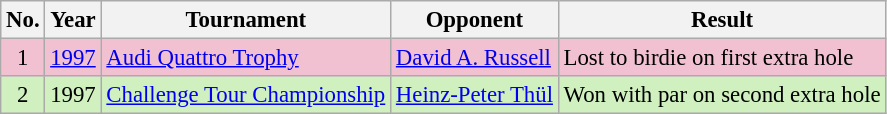<table class="wikitable" style="font-size:95%;">
<tr>
<th>No.</th>
<th>Year</th>
<th>Tournament</th>
<th>Opponent</th>
<th>Result</th>
</tr>
<tr style="background:#F2C1D1;">
<td align=center>1</td>
<td><a href='#'>1997</a></td>
<td><a href='#'>Audi Quattro Trophy</a></td>
<td> <a href='#'>David A. Russell</a></td>
<td>Lost to birdie on first extra hole</td>
</tr>
<tr style="background:#D0F0C0;">
<td align=center>2</td>
<td>1997</td>
<td><a href='#'>Challenge Tour Championship</a></td>
<td> <a href='#'>Heinz-Peter Thül</a></td>
<td>Won with par on second extra hole</td>
</tr>
</table>
